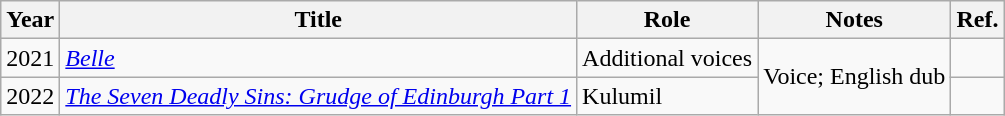<table class="wikitable sortable">
<tr>
<th>Year</th>
<th>Title</th>
<th>Role</th>
<th class="unsortable">Notes</th>
<th class="unsortable">Ref.</th>
</tr>
<tr>
<td>2021</td>
<td><em><a href='#'>Belle</a></em></td>
<td>Additional voices</td>
<td rowspan="2">Voice; English dub</td>
<td></td>
</tr>
<tr>
<td>2022</td>
<td><em><a href='#'>The Seven Deadly Sins: Grudge of Edinburgh Part 1</a></em></td>
<td>Kulumil</td>
<td></td>
</tr>
</table>
